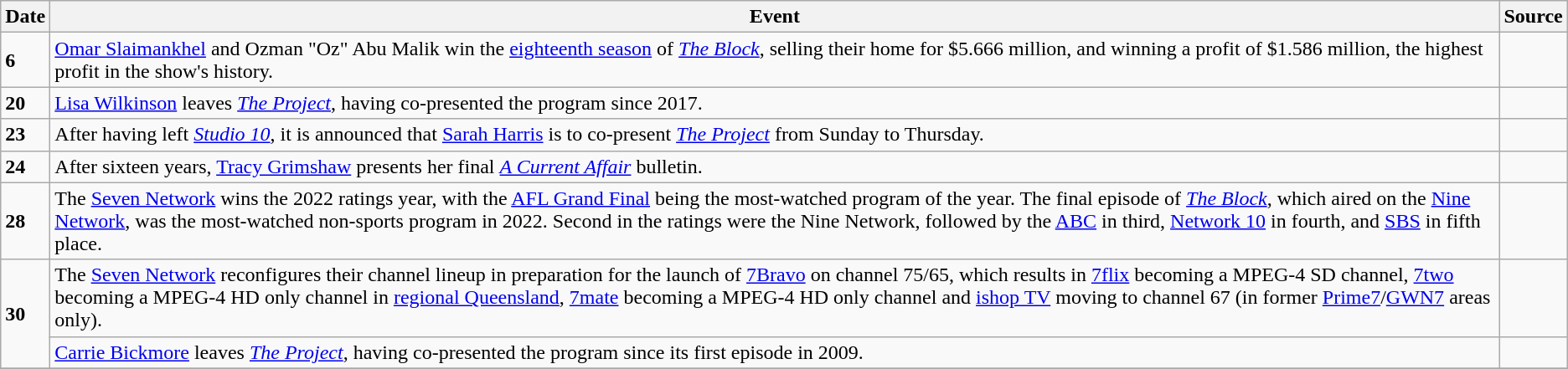<table class="wikitable">
<tr>
<th>Date</th>
<th>Event</th>
<th>Source</th>
</tr>
<tr>
<td><strong>6</strong></td>
<td><a href='#'>Omar Slaimankhel</a> and Ozman "Oz" Abu Malik win the <a href='#'>eighteenth season</a> of <em><a href='#'>The Block</a></em>, selling their home for $5.666 million, and winning a profit of $1.586 million, the highest profit in the show's history.</td>
<td></td>
</tr>
<tr>
<td><strong>20</strong></td>
<td><a href='#'>Lisa Wilkinson</a> leaves <em><a href='#'>The Project</a></em>, having co-presented the program since 2017.</td>
<td></td>
</tr>
<tr>
<td><strong>23</strong></td>
<td>After having left <em><a href='#'>Studio 10</a></em>, it is announced that <a href='#'>Sarah Harris</a> is to co-present <em><a href='#'>The Project</a></em> from Sunday to Thursday.</td>
<td></td>
</tr>
<tr>
<td><strong>24</strong></td>
<td>After sixteen years, <a href='#'>Tracy Grimshaw</a> presents her final <a href='#'><em>A Current Affair</em></a> bulletin.</td>
<td></td>
</tr>
<tr>
<td><strong>28</strong></td>
<td>The <a href='#'>Seven Network</a> wins the 2022 ratings year, with the <a href='#'>AFL Grand Final</a> being the most-watched program of the year. The final episode of <em><a href='#'>The Block</a></em>, which aired on the <a href='#'>Nine Network</a>, was the most-watched non-sports program in 2022. Second in the ratings were the Nine Network, followed by the <a href='#'>ABC</a> in third, <a href='#'>Network 10</a> in fourth, and <a href='#'>SBS</a> in fifth place.</td>
<td></td>
</tr>
<tr>
<td rowspan=2><strong>30</strong></td>
<td>The <a href='#'>Seven Network</a> reconfigures their channel lineup in preparation for the launch of <a href='#'>7Bravo</a> on channel 75/65, which results in <a href='#'>7flix</a> becoming a MPEG-4 SD channel, <a href='#'>7two</a> becoming a MPEG-4 HD only channel in <a href='#'>regional Queensland</a>, <a href='#'>7mate</a> becoming a MPEG-4 HD only channel and <a href='#'>ishop TV</a> moving to channel 67 (in former <a href='#'>Prime7</a>/<a href='#'>GWN7</a> areas only).</td>
<td></td>
</tr>
<tr>
<td><a href='#'>Carrie Bickmore</a> leaves <em><a href='#'>The Project</a></em>, having co-presented the program since its first episode in 2009.</td>
<td></td>
</tr>
<tr>
</tr>
</table>
